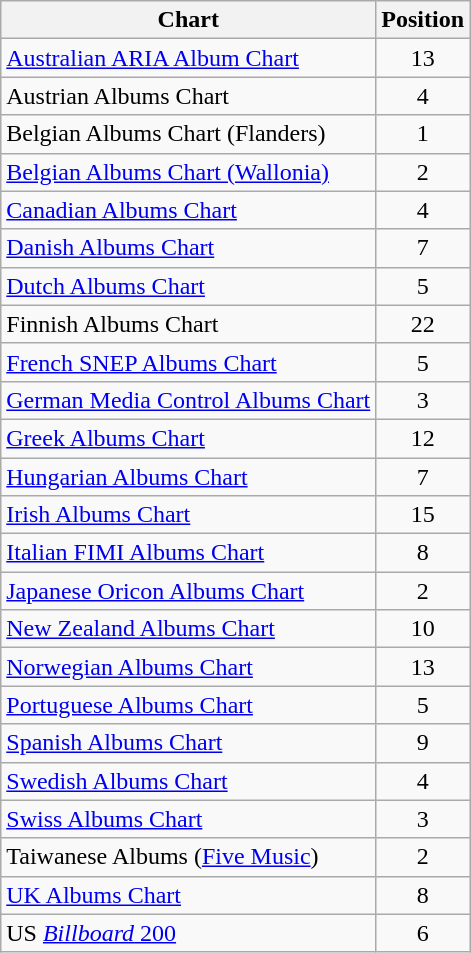<table class="wikitable sortable" style="text-align:center;">
<tr>
<th>Chart</th>
<th>Position</th>
</tr>
<tr>
<td align="left"><a href='#'>Australian ARIA Album Chart</a></td>
<td>13</td>
</tr>
<tr>
<td align="left">Austrian Albums Chart</td>
<td>4</td>
</tr>
<tr>
<td align="left">Belgian Albums Chart (Flanders)</td>
<td>1</td>
</tr>
<tr>
<td align="left"><a href='#'>Belgian Albums Chart (Wallonia)</a></td>
<td>2</td>
</tr>
<tr>
<td align="left"><a href='#'>Canadian Albums Chart</a></td>
<td>4</td>
</tr>
<tr>
<td align="left"><a href='#'>Danish Albums Chart</a></td>
<td>7</td>
</tr>
<tr>
<td align="left"><a href='#'>Dutch Albums Chart</a></td>
<td>5</td>
</tr>
<tr>
<td align="left">Finnish Albums Chart</td>
<td>22</td>
</tr>
<tr>
<td align="left"><a href='#'>French SNEP Albums Chart</a></td>
<td>5</td>
</tr>
<tr>
<td align="left"><a href='#'>German Media Control Albums Chart</a></td>
<td>3</td>
</tr>
<tr>
<td align="left"><a href='#'>Greek Albums Chart</a></td>
<td>12</td>
</tr>
<tr>
<td align="left"><a href='#'>Hungarian Albums Chart</a></td>
<td>7</td>
</tr>
<tr>
<td align="left"><a href='#'>Irish Albums Chart</a></td>
<td>15</td>
</tr>
<tr>
<td align="left"><a href='#'>Italian FIMI Albums Chart</a></td>
<td>8</td>
</tr>
<tr>
<td align="left"><a href='#'>Japanese Oricon Albums Chart</a></td>
<td>2</td>
</tr>
<tr>
<td align="left"><a href='#'>New Zealand Albums Chart</a></td>
<td>10</td>
</tr>
<tr>
<td align="left"><a href='#'>Norwegian Albums Chart</a></td>
<td>13</td>
</tr>
<tr>
<td align="left"><a href='#'>Portuguese Albums Chart</a></td>
<td>5</td>
</tr>
<tr>
<td align="left"><a href='#'>Spanish Albums Chart</a></td>
<td>9</td>
</tr>
<tr>
<td align="left"><a href='#'>Swedish Albums Chart</a></td>
<td>4</td>
</tr>
<tr>
<td align="left"><a href='#'>Swiss Albums Chart</a></td>
<td>3</td>
</tr>
<tr>
<td align="left">Taiwanese Albums (<a href='#'>Five Music</a>)</td>
<td>2</td>
</tr>
<tr>
<td align="left"><a href='#'>UK Albums Chart</a></td>
<td>8</td>
</tr>
<tr>
<td align="left">US <a href='#'><em>Billboard</em> 200</a></td>
<td>6</td>
</tr>
</table>
